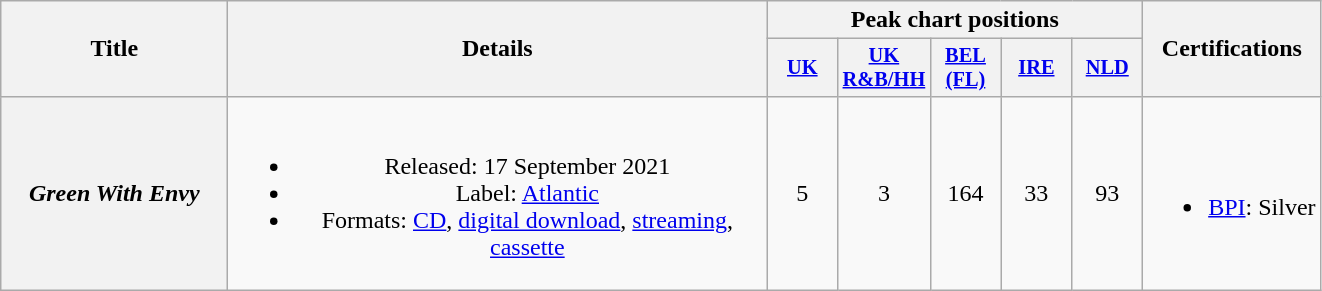<table class="wikitable plainrowheaders" style="text-align:center;">
<tr>
<th scope="col" rowspan="2" style="width:9em;">Title</th>
<th scope="col" rowspan="2" style="width:22em;">Details</th>
<th scope="col" colspan="5">Peak chart positions</th>
<th scope="col" rowspan="2">Certifications</th>
</tr>
<tr>
<th scope="col" style="width:3em;font-size:85%;"><a href='#'>UK</a><br></th>
<th scope="col" style="width:3em;font-size:85%;"><a href='#'>UK<br>R&B/HH</a><br></th>
<th scope="col" style="width:3em;font-size:85%;"><a href='#'>BEL<br>(FL)</a><br></th>
<th scope="col" style="width:3em;font-size:85%;"><a href='#'>IRE</a><br></th>
<th scope="col" style="width:3em;font-size:85%;"><a href='#'>NLD</a><br></th>
</tr>
<tr>
<th scope="row"><em>Green With Envy</em></th>
<td><br><ul><li>Released: 17 September 2021</li><li>Label: <a href='#'>Atlantic</a></li><li>Formats: <a href='#'>CD</a>, <a href='#'>digital download</a>, <a href='#'>streaming</a>, <a href='#'>cassette</a></li></ul></td>
<td>5</td>
<td>3</td>
<td>164</td>
<td>33</td>
<td>93</td>
<td><br><ul><li><a href='#'>BPI</a>: Silver</li></ul></td>
</tr>
</table>
